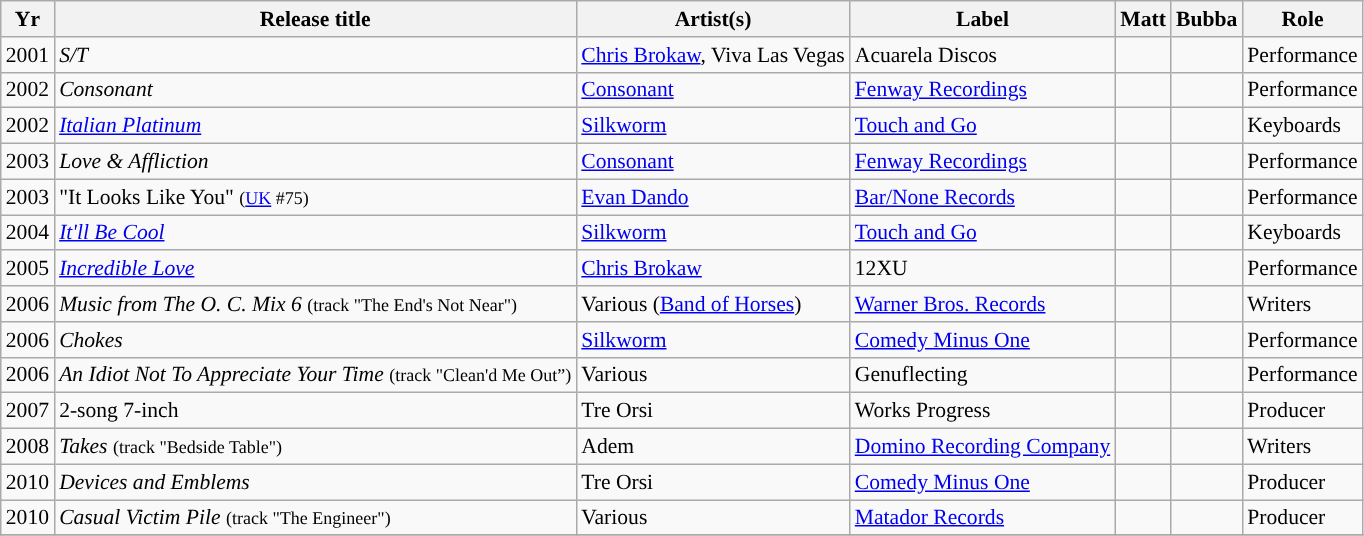<table class="wikitable sortable" style="text-align:left;font-size:90%;">
<tr>
<th style="width:2em;">Yr</th>
<th>Release title</th>
<th>Artist(s)</th>
<th>Label</th>
<th>Matt</th>
<th>Bubba</th>
<th>Role</th>
</tr>
<tr>
<td>2001</td>
<td><em> S/T</em></td>
<td><a href='#'>Chris Brokaw</a>, Viva Las Vegas</td>
<td>Acuarela Discos</td>
<td></td>
<td></td>
<td>Performance</td>
</tr>
<tr>
<td>2002</td>
<td><em> Consonant</em></td>
<td><a href='#'>Consonant</a></td>
<td><a href='#'>Fenway Recordings</a></td>
<td></td>
<td></td>
<td>Performance</td>
</tr>
<tr>
<td>2002</td>
<td><em> <a href='#'>Italian Platinum</a></em></td>
<td><a href='#'>Silkworm</a></td>
<td><a href='#'>Touch and Go</a></td>
<td></td>
<td></td>
<td>Keyboards</td>
</tr>
<tr>
<td>2003</td>
<td><em>  Love & Affliction</em></td>
<td><a href='#'>Consonant</a></td>
<td><a href='#'>Fenway Recordings</a></td>
<td></td>
<td></td>
<td>Performance</td>
</tr>
<tr>
<td>2003</td>
<td>"It Looks Like You" <small>(<a href='#'>UK</a> #75)</small></td>
<td><a href='#'>Evan Dando</a></td>
<td><a href='#'>Bar/None Records</a></td>
<td></td>
<td></td>
<td>Performance</td>
</tr>
<tr>
<td>2004</td>
<td><em> <a href='#'>It'll Be Cool</a></em></td>
<td><a href='#'>Silkworm</a></td>
<td><a href='#'>Touch and Go</a></td>
<td></td>
<td></td>
<td>Keyboards</td>
</tr>
<tr>
<td>2005</td>
<td><em> <a href='#'>Incredible Love</a></em></td>
<td><a href='#'>Chris Brokaw</a></td>
<td>12XU</td>
<td></td>
<td></td>
<td>Performance</td>
</tr>
<tr>
<td>2006</td>
<td><em>Music from The O. C. Mix 6</em> <small>(track "The End's Not Near")</small></td>
<td>Various (<a href='#'>Band of Horses</a>)</td>
<td><a href='#'>Warner Bros. Records</a></td>
<td></td>
<td></td>
<td>Writers</td>
</tr>
<tr>
<td>2006</td>
<td><em>   Chokes</em></td>
<td><a href='#'>Silkworm</a></td>
<td><a href='#'>Comedy Minus One</a></td>
<td></td>
<td></td>
<td>Performance</td>
</tr>
<tr>
<td>2006</td>
<td><em>An Idiot Not To Appreciate Your Time</em> <small>(track "Clean'd Me Out”)</small></td>
<td>Various</td>
<td>Genuflecting</td>
<td></td>
<td></td>
<td>Performance</td>
</tr>
<tr>
<td>2007</td>
<td>2-song 7-inch</td>
<td>Tre Orsi</td>
<td>Works Progress</td>
<td></td>
<td></td>
<td>Producer</td>
</tr>
<tr>
<td>2008</td>
<td><em>Takes</em> <small>(track "Bedside Table")</small></td>
<td>Adem</td>
<td><a href='#'>Domino Recording Company</a></td>
<td></td>
<td></td>
<td>Writers</td>
</tr>
<tr>
<td>2010</td>
<td><em>Devices and Emblems</em></td>
<td>Tre Orsi</td>
<td><a href='#'>Comedy Minus One</a></td>
<td></td>
<td></td>
<td>Producer</td>
</tr>
<tr>
<td>2010</td>
<td><em> Casual Victim Pile</em> <small>(track "The Engineer")</small></td>
<td>Various</td>
<td><a href='#'>Matador Records</a></td>
<td></td>
<td></td>
<td>Producer</td>
</tr>
<tr>
</tr>
</table>
